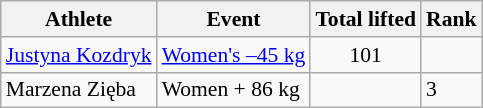<table class="wikitable" style="font-size:90%">
<tr>
<th>Athlete</th>
<th>Event</th>
<th>Total lifted</th>
<th>Rank</th>
</tr>
<tr>
<td><a href='#'>Justyna Kozdryk</a></td>
<td><a href='#'>Women's –45 kg</a></td>
<td align="center">101</td>
<td align="center"></td>
</tr>
<tr>
<td>Marzena Zięba</td>
<td>Women + 86 kg</td>
<td></td>
<td>3</td>
</tr>
</table>
